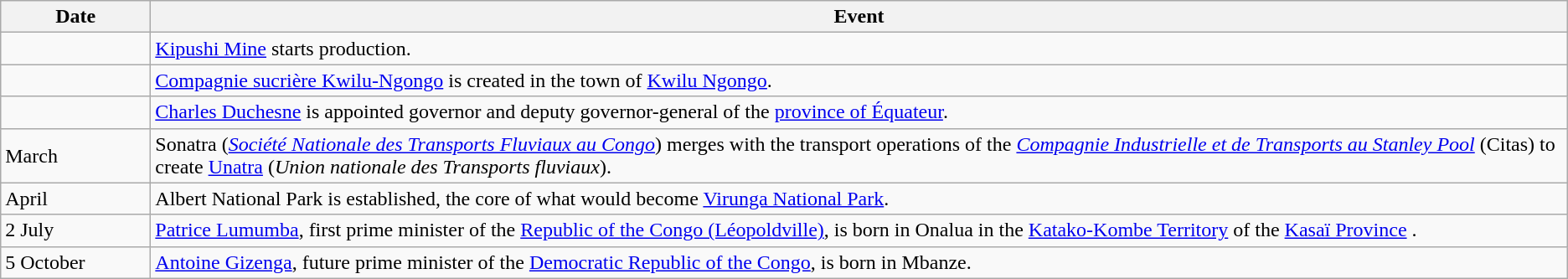<table class=wikitable>
<tr>
<th style="width:7em">Date</th>
<th>Event</th>
</tr>
<tr>
<td></td>
<td><a href='#'>Kipushi Mine</a> starts production.</td>
</tr>
<tr>
<td></td>
<td><a href='#'>Compagnie sucrière Kwilu-Ngongo</a> is created  in the town of <a href='#'>Kwilu Ngongo</a>.</td>
</tr>
<tr>
<td></td>
<td><a href='#'>Charles Duchesne</a> is appointed governor and deputy governor-general of the <a href='#'>province of Équateur</a>.</td>
</tr>
<tr>
<td>March</td>
<td>Sonatra (<em><a href='#'>Société Nationale des Transports Fluviaux au Congo</a></em>) merges with the transport operations of the <em><a href='#'>Compagnie Industrielle et de Transports au Stanley Pool</a></em> (Citas) to create <a href='#'>Unatra</a> (<em>Union nationale des Transports fluviaux</em>).</td>
</tr>
<tr>
<td>April</td>
<td>Albert National Park is established, the core of what would become <a href='#'>Virunga National Park</a>.</td>
</tr>
<tr>
<td>2 July</td>
<td><a href='#'>Patrice Lumumba</a>, first prime minister of the <a href='#'>Republic of the Congo (Léopoldville)</a>, is born in Onalua in the <a href='#'>Katako-Kombe Territory</a> of the  <a href='#'>Kasaï Province</a> .</td>
</tr>
<tr>
<td>5 October</td>
<td><a href='#'>Antoine Gizenga</a>, future prime minister of the <a href='#'>Democratic Republic of the Congo</a>, is born in Mbanze.</td>
</tr>
</table>
